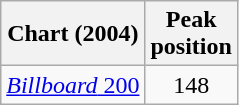<table class="wikitable">
<tr>
<th>Chart (2004)</th>
<th>Peak<br>position</th>
</tr>
<tr>
<td><a href='#'><em>Billboard</em> 200</a></td>
<td align="center">148</td>
</tr>
</table>
